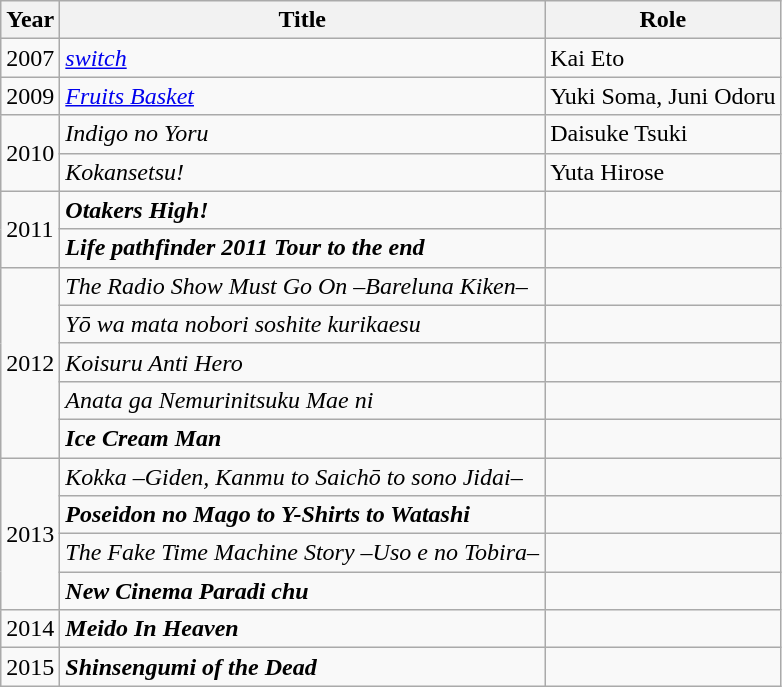<table class="wikitable">
<tr>
<th>Year</th>
<th>Title</th>
<th>Role</th>
</tr>
<tr>
<td>2007</td>
<td><em><a href='#'>switch</a></em></td>
<td>Kai Eto</td>
</tr>
<tr>
<td>2009</td>
<td><em><a href='#'>Fruits Basket</a></em></td>
<td>Yuki Soma, Juni Odoru</td>
</tr>
<tr>
<td rowspan="2">2010</td>
<td><em>Indigo no Yoru</em></td>
<td>Daisuke Tsuki</td>
</tr>
<tr>
<td><em>Kokansetsu!</em></td>
<td>Yuta Hirose</td>
</tr>
<tr>
<td rowspan="2">2011</td>
<td><strong><em>Otakers High!</em></strong></td>
<td></td>
</tr>
<tr>
<td><strong><em>Life pathfinder 2011 Tour to the end</em></strong></td>
<td></td>
</tr>
<tr>
<td rowspan="5">2012</td>
<td><em>The Radio Show Must Go On –Bareluna Kiken–</em></td>
<td></td>
</tr>
<tr>
<td><em>Yō wa mata nobori soshite kurikaesu</em></td>
<td></td>
</tr>
<tr>
<td><em>Koisuru Anti Hero</em></td>
<td></td>
</tr>
<tr>
<td><em>Anata ga Nemurinitsuku Mae ni</em></td>
<td></td>
</tr>
<tr>
<td><strong><em>Ice Cream Man</em></strong></td>
<td></td>
</tr>
<tr>
<td rowspan="4">2013</td>
<td><em>Kokka –Giden, Kanmu to Saichō to sono Jidai–</em></td>
<td></td>
</tr>
<tr>
<td><strong><em>Poseidon no Mago to Y-Shirts to Watashi</em></strong></td>
<td></td>
</tr>
<tr>
<td><em>The Fake Time Machine Story –Uso e no Tobira–</em></td>
<td></td>
</tr>
<tr>
<td><strong><em>New Cinema Paradi chu</em></strong></td>
<td></td>
</tr>
<tr>
<td>2014</td>
<td><strong><em>Meido In Heaven</em></strong></td>
<td></td>
</tr>
<tr>
<td>2015</td>
<td><strong><em>Shinsengumi of the Dead</em></strong></td>
<td></td>
</tr>
</table>
